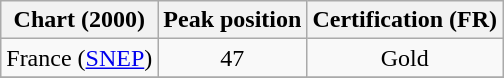<table class="wikitable">
<tr>
<th>Chart (2000)</th>
<th>Peak position</th>
<th>Certification (FR)</th>
</tr>
<tr>
<td>France (<a href='#'>SNEP</a>)</td>
<td align="center">47</td>
<td align="center">Gold</td>
</tr>
<tr>
</tr>
</table>
